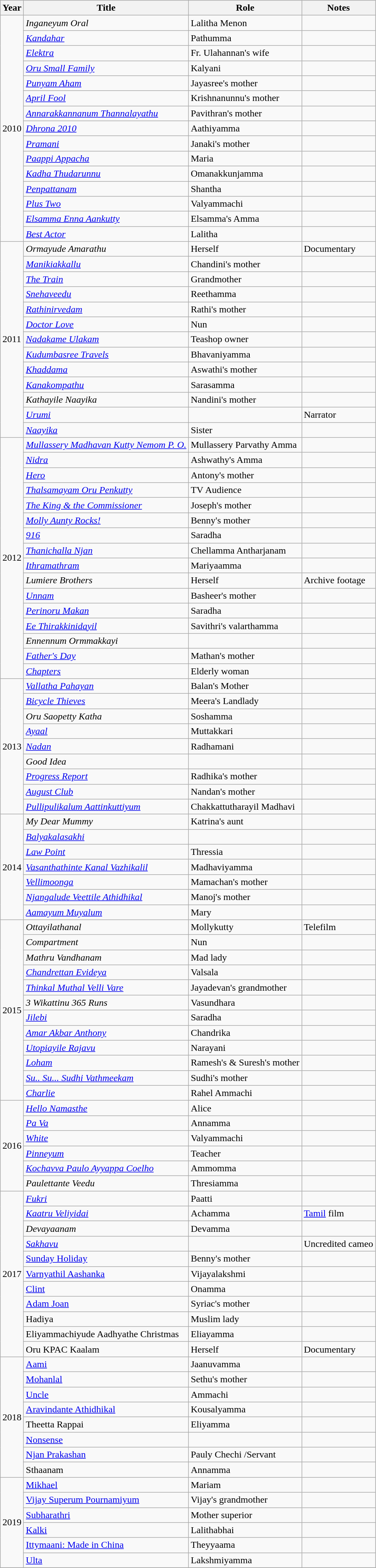<table class="wikitable sortable">
<tr>
<th>Year</th>
<th>Title</th>
<th>Role</th>
<th class="unsortable">Notes</th>
</tr>
<tr>
<td rowspan=15>2010</td>
<td><em>Inganeyum Oral</em></td>
<td>Lalitha Menon</td>
<td></td>
</tr>
<tr>
<td><em><a href='#'>Kandahar</a></em></td>
<td>Pathumma</td>
<td></td>
</tr>
<tr>
<td><em><a href='#'>Elektra</a></em></td>
<td>Fr. Ulahannan's wife</td>
<td></td>
</tr>
<tr>
<td><em><a href='#'>Oru Small Family</a></em></td>
<td>Kalyani</td>
<td></td>
</tr>
<tr>
<td><em><a href='#'>Punyam Aham</a></em></td>
<td>Jayasree's mother</td>
<td></td>
</tr>
<tr>
<td><em><a href='#'>April Fool</a></em></td>
<td>Krishnanunnu's mother</td>
<td></td>
</tr>
<tr>
<td><em><a href='#'>Annarakkannanum Thannalayathu</a></em></td>
<td>Pavithran's mother</td>
<td></td>
</tr>
<tr>
<td><em><a href='#'>Dhrona 2010</a></em></td>
<td>Aathiyamma</td>
<td></td>
</tr>
<tr>
<td><em><a href='#'>Pramani</a></em></td>
<td>Janaki's mother</td>
<td></td>
</tr>
<tr>
<td><em><a href='#'>Paappi Appacha</a></em></td>
<td>Maria</td>
<td></td>
</tr>
<tr>
<td><em><a href='#'>Kadha Thudarunnu</a></em></td>
<td>Omanakkunjamma</td>
<td></td>
</tr>
<tr>
<td><em><a href='#'>Penpattanam</a></em></td>
<td>Shantha</td>
<td></td>
</tr>
<tr>
<td><em><a href='#'>Plus Two</a></em></td>
<td>Valyammachi</td>
<td></td>
</tr>
<tr>
<td><em><a href='#'>Elsamma Enna Aankutty</a></em></td>
<td>Elsamma's Amma</td>
<td></td>
</tr>
<tr>
<td><em><a href='#'>Best Actor</a></em></td>
<td>Lalitha</td>
<td></td>
</tr>
<tr>
<td rowspan=13>2011</td>
<td><em>Ormayude Amarathu</em></td>
<td>Herself</td>
<td>Documentary</td>
</tr>
<tr>
<td><em><a href='#'>Manikiakkallu</a></em></td>
<td>Chandini's mother</td>
<td></td>
</tr>
<tr>
<td><em><a href='#'>The Train</a></em></td>
<td>Grandmother</td>
<td></td>
</tr>
<tr>
<td><em><a href='#'>Snehaveedu</a></em></td>
<td>Reethamma</td>
<td></td>
</tr>
<tr>
<td><em><a href='#'>Rathinirvedam</a></em></td>
<td>Rathi's mother</td>
<td></td>
</tr>
<tr>
<td><em><a href='#'>Doctor Love</a></em></td>
<td>Nun</td>
<td></td>
</tr>
<tr>
<td><em><a href='#'>Nadakame Ulakam</a></em></td>
<td>Teashop owner</td>
<td></td>
</tr>
<tr>
<td><em><a href='#'>Kudumbasree Travels</a></em></td>
<td>Bhavaniyamma</td>
<td></td>
</tr>
<tr>
<td><em><a href='#'>Khaddama</a></em></td>
<td>Aswathi's mother</td>
<td></td>
</tr>
<tr>
<td><em><a href='#'>Kanakompathu</a></em></td>
<td>Sarasamma</td>
<td></td>
</tr>
<tr>
<td><em>Kathayile Naayika</em></td>
<td>Nandini's mother</td>
<td></td>
</tr>
<tr>
<td><em><a href='#'>Urumi</a></em></td>
<td></td>
<td>Narrator</td>
</tr>
<tr>
<td><em><a href='#'>Naayika</a></em></td>
<td>Sister</td>
<td></td>
</tr>
<tr>
<td rowspan=16>2012</td>
<td><em><a href='#'>Mullassery Madhavan Kutty Nemom P. O.</a></em></td>
<td>Mullassery Parvathy Amma</td>
<td></td>
</tr>
<tr>
<td><em><a href='#'>Nidra</a></em></td>
<td>Ashwathy's Amma</td>
<td></td>
</tr>
<tr>
<td><em><a href='#'>Hero</a></em></td>
<td>Antony's mother</td>
<td></td>
</tr>
<tr>
<td><em><a href='#'>Thalsamayam Oru Penkutty</a></em></td>
<td>TV Audience</td>
<td></td>
</tr>
<tr>
<td><em><a href='#'>The King & the Commissioner</a></em></td>
<td>Joseph's mother</td>
<td></td>
</tr>
<tr>
<td><em><a href='#'>Molly Aunty Rocks!</a></em></td>
<td>Benny's mother</td>
<td></td>
</tr>
<tr>
<td><em><a href='#'>916</a></em></td>
<td>Saradha</td>
<td></td>
</tr>
<tr>
<td><em><a href='#'>Thanichalla Njan</a></em></td>
<td>Chellamma Antharjanam</td>
<td></td>
</tr>
<tr>
<td><em><a href='#'>Ithramathram</a></em></td>
<td>Mariyaamma</td>
<td></td>
</tr>
<tr>
<td><em>Lumiere Brothers</em></td>
<td>Herself</td>
<td>Archive footage</td>
</tr>
<tr>
<td><em><a href='#'>Unnam</a></em></td>
<td>Basheer's mother</td>
<td></td>
</tr>
<tr>
<td><em><a href='#'>Perinoru Makan</a></em></td>
<td>Saradha</td>
<td></td>
</tr>
<tr>
<td><em><a href='#'>Ee Thirakkinidayil</a></em></td>
<td>Savithri's valarthamma</td>
<td></td>
</tr>
<tr>
<td><em>Ennennum Ormmakkayi</em></td>
<td></td>
<td></td>
</tr>
<tr>
<td><em><a href='#'>Father's Day</a></em></td>
<td>Mathan's mother</td>
<td></td>
</tr>
<tr>
<td><em><a href='#'>Chapters</a></em></td>
<td>Elderly woman</td>
<td></td>
</tr>
<tr>
<td rowspan=9>2013</td>
<td><em><a href='#'>Vallatha Pahayan</a></em></td>
<td>Balan's Mother</td>
<td></td>
</tr>
<tr>
<td><em><a href='#'>Bicycle Thieves</a></em></td>
<td>Meera's Landlady</td>
<td></td>
</tr>
<tr>
<td><em>Oru Saopetty Katha</em></td>
<td>Soshamma</td>
<td></td>
</tr>
<tr>
<td><em><a href='#'>Ayaal</a></em></td>
<td>Muttakkari</td>
<td></td>
</tr>
<tr>
<td><em><a href='#'>Nadan</a></em></td>
<td>Radhamani</td>
<td></td>
</tr>
<tr>
<td><em>Good Idea</em></td>
<td></td>
<td></td>
</tr>
<tr>
<td><em><a href='#'>Progress Report</a></em></td>
<td>Radhika's mother</td>
<td></td>
</tr>
<tr>
<td><em><a href='#'>August Club</a></em></td>
<td>Nandan's mother</td>
<td></td>
</tr>
<tr>
<td><em><a href='#'>Pullipulikalum Aattinkuttiyum</a></em></td>
<td>Chakkattutharayil Madhavi</td>
<td></td>
</tr>
<tr>
<td rowspan=7>2014</td>
<td><em>My Dear Mummy</em></td>
<td>Katrina's aunt</td>
<td></td>
</tr>
<tr>
<td><em><a href='#'>Balyakalasakhi</a></em></td>
<td></td>
<td></td>
</tr>
<tr>
<td><em><a href='#'>Law Point</a></em></td>
<td>Thressia</td>
<td></td>
</tr>
<tr>
<td><em><a href='#'>Vasanthathinte Kanal Vazhikalil</a></em></td>
<td>Madhaviyamma</td>
<td></td>
</tr>
<tr>
<td><em><a href='#'>Vellimoonga</a></em></td>
<td>Mamachan's mother</td>
<td></td>
</tr>
<tr>
<td><em><a href='#'>Njangalude Veettile Athidhikal</a></em></td>
<td>Manoj's mother</td>
<td></td>
</tr>
<tr>
<td><em><a href='#'>Aamayum Muyalum</a></em></td>
<td>Mary</td>
<td></td>
</tr>
<tr>
<td rowspan=12>2015</td>
<td><em>Ottayilathanal</em></td>
<td>Mollykutty</td>
<td>Telefilm</td>
</tr>
<tr>
<td><em>Compartment</em></td>
<td>Nun</td>
<td></td>
</tr>
<tr>
<td><em>Mathru Vandhanam</em></td>
<td>Mad lady</td>
<td></td>
</tr>
<tr>
<td><em><a href='#'>Chandrettan Evideya</a></em></td>
<td>Valsala</td>
<td></td>
</tr>
<tr>
<td><em><a href='#'>Thinkal Muthal Velli Vare</a></em></td>
<td>Jayadevan's grandmother</td>
<td></td>
</tr>
<tr>
<td><em>3 Wikattinu 365 Runs</em></td>
<td>Vasundhara</td>
<td></td>
</tr>
<tr>
<td><em><a href='#'>Jilebi</a></em></td>
<td>Saradha</td>
<td></td>
</tr>
<tr>
<td><em><a href='#'>Amar Akbar Anthony</a></em></td>
<td>Chandrika</td>
<td></td>
</tr>
<tr>
<td><em><a href='#'>Utopiayile Rajavu</a></em></td>
<td>Narayani</td>
<td></td>
</tr>
<tr>
<td><em><a href='#'>Loham</a></em></td>
<td>Ramesh's & Suresh's mother</td>
<td></td>
</tr>
<tr>
<td><em><a href='#'>Su.. Su... Sudhi Vathmeekam</a></em></td>
<td>Sudhi's mother</td>
<td></td>
</tr>
<tr>
<td><em><a href='#'>Charlie</a></em></td>
<td>Rahel Ammachi</td>
<td></td>
</tr>
<tr>
<td rowspan=6>2016</td>
<td><em><a href='#'>Hello Namasthe</a></em></td>
<td>Alice</td>
<td></td>
</tr>
<tr>
<td><em><a href='#'>Pa Va</a></em></td>
<td>Annamma</td>
<td></td>
</tr>
<tr>
<td><em><a href='#'>White</a></em></td>
<td>Valyammachi</td>
<td></td>
</tr>
<tr>
<td><em><a href='#'>Pinneyum</a></em></td>
<td>Teacher</td>
<td></td>
</tr>
<tr>
<td><em><a href='#'>Kochavva Paulo Ayyappa Coelho</a></em></td>
<td>Ammomma</td>
<td></td>
</tr>
<tr>
<td><em>Paulettante Veedu</em></td>
<td>Thresiamma</td>
<td></td>
</tr>
<tr>
<td rowspan=11>2017</td>
<td><em><a href='#'>Fukri</a></em></td>
<td>Paatti</td>
<td></td>
</tr>
<tr>
<td><em><a href='#'>Kaatru Veliyidai</a></em></td>
<td>Achamma</td>
<td><a href='#'>Tamil</a> film</td>
</tr>
<tr>
<td><em>Devayaanam</em></td>
<td>Devamma</td>
<td></td>
</tr>
<tr>
<td><em><a href='#'>Sakhavu</a></td>
<td></td>
<td>Uncredited cameo</td>
</tr>
<tr>
<td></em><a href='#'>Sunday Holiday</a><em></td>
<td>Benny's mother</td>
<td></td>
</tr>
<tr>
<td></em><a href='#'>Varnyathil Aashanka</a><em></td>
<td>Vijayalakshmi</td>
<td></td>
</tr>
<tr>
<td></em><a href='#'>Clint</a><em></td>
<td>Onamma</td>
<td></td>
</tr>
<tr>
<td></em><a href='#'>Adam Joan</a><em></td>
<td>Syriac's mother</td>
<td></td>
</tr>
<tr>
<td></em>Hadiya<em></td>
<td>Muslim lady</td>
<td></td>
</tr>
<tr>
<td></em>Eliyammachiyude Aadhyathe Christmas<em></td>
<td>Eliayamma</td>
<td></td>
</tr>
<tr>
<td></em>Oru KPAC Kaalam<em></td>
<td>Herself</td>
<td>Documentary</td>
</tr>
<tr>
<td rowspan=8>2018</td>
<td></em><a href='#'>Aami</a><em></td>
<td>Jaanuvamma</td>
<td></td>
</tr>
<tr>
<td></em><a href='#'>Mohanlal</a><em></td>
<td>Sethu's mother</td>
<td></td>
</tr>
<tr>
<td></em><a href='#'>Uncle</a><em></td>
<td>Ammachi</td>
<td></td>
</tr>
<tr>
<td></em><a href='#'>Aravindante Athidhikal</a><em></td>
<td>Kousalyamma</td>
<td></td>
</tr>
<tr>
<td></em>Theetta Rappai<em></td>
<td>Eliyamma</td>
<td></td>
</tr>
<tr>
<td></em><a href='#'>Nonsense</a><em></td>
<td></td>
<td></td>
</tr>
<tr>
<td></em><a href='#'>Njan Prakashan</a><em></td>
<td>Pauly Chechi /Servant</td>
<td></td>
</tr>
<tr>
<td></em>Sthaanam<em></td>
<td>Annamma</td>
<td></td>
</tr>
<tr>
<td rowspan=6>2019</td>
<td></em><a href='#'>Mikhael</a><em></td>
<td>Mariam</td>
<td></td>
</tr>
<tr>
<td></em><a href='#'>Vijay Superum Pournamiyum</a><em></td>
<td>Vijay's grandmother</td>
<td></td>
</tr>
<tr>
<td></em><a href='#'>Subharathri</a><em></td>
<td>Mother superior</td>
<td></td>
</tr>
<tr>
<td></em><a href='#'>Kalki</a><em></td>
<td>Lalithabhai</td>
<td></td>
</tr>
<tr>
<td></em><a href='#'>Ittymaani: Made in China</a><em></td>
<td>Theyyaama</td>
<td></td>
</tr>
<tr>
<td></em><a href='#'>Ulta</a><em></td>
<td>Lakshmiyamma</td>
<td></td>
</tr>
<tr>
</tr>
</table>
